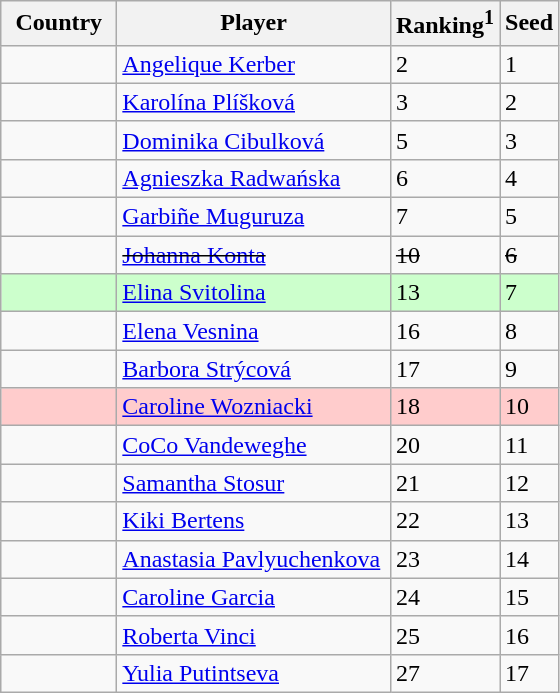<table class="sortable wikitable">
<tr>
<th width="70">Country</th>
<th width="175">Player</th>
<th>Ranking<sup>1</sup></th>
<th>Seed</th>
</tr>
<tr>
<td></td>
<td><a href='#'>Angelique Kerber</a></td>
<td>2</td>
<td>1</td>
</tr>
<tr>
<td></td>
<td><a href='#'>Karolína Plíšková</a></td>
<td>3</td>
<td>2</td>
</tr>
<tr>
<td></td>
<td><a href='#'>Dominika Cibulková</a></td>
<td>5</td>
<td>3</td>
</tr>
<tr>
<td></td>
<td><a href='#'>Agnieszka Radwańska</a></td>
<td>6</td>
<td>4</td>
</tr>
<tr>
<td></td>
<td><a href='#'>Garbiñe Muguruza</a></td>
<td>7</td>
<td>5</td>
</tr>
<tr>
<td><s></s></td>
<td><s><a href='#'>Johanna Konta</a></s></td>
<td><s>10</s></td>
<td><s>6</s></td>
</tr>
<tr style="background:#cfc;">
<td></td>
<td><a href='#'>Elina Svitolina</a></td>
<td>13</td>
<td>7</td>
</tr>
<tr>
<td></td>
<td><a href='#'>Elena Vesnina</a></td>
<td>16</td>
<td>8</td>
</tr>
<tr>
<td></td>
<td><a href='#'>Barbora Strýcová</a></td>
<td>17</td>
<td>9</td>
</tr>
<tr style="background:#fcc;">
<td></td>
<td><a href='#'>Caroline Wozniacki</a></td>
<td>18</td>
<td>10</td>
</tr>
<tr>
<td></td>
<td><a href='#'>CoCo Vandeweghe</a></td>
<td>20</td>
<td>11</td>
</tr>
<tr>
<td></td>
<td><a href='#'>Samantha Stosur</a></td>
<td>21</td>
<td>12</td>
</tr>
<tr>
<td></td>
<td><a href='#'>Kiki Bertens</a></td>
<td>22</td>
<td>13</td>
</tr>
<tr>
<td></td>
<td><a href='#'>Anastasia Pavlyuchenkova</a></td>
<td>23</td>
<td>14</td>
</tr>
<tr>
<td></td>
<td><a href='#'>Caroline Garcia</a></td>
<td>24</td>
<td>15</td>
</tr>
<tr>
<td></td>
<td><a href='#'>Roberta Vinci</a></td>
<td>25</td>
<td>16</td>
</tr>
<tr>
<td></td>
<td><a href='#'>Yulia Putintseva</a></td>
<td>27</td>
<td>17</td>
</tr>
</table>
